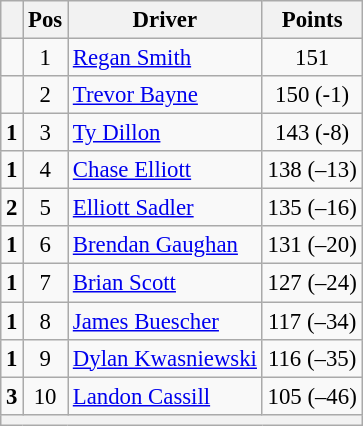<table class="wikitable" style="font-size: 95%;">
<tr>
<th></th>
<th>Pos</th>
<th>Driver</th>
<th>Points</th>
</tr>
<tr>
<td align="left"></td>
<td style="text-align:center;">1</td>
<td><a href='#'>Regan Smith</a></td>
<td style="text-align:center;">151</td>
</tr>
<tr>
<td align="left"></td>
<td style="text-align:center;">2</td>
<td><a href='#'>Trevor Bayne</a></td>
<td style="text-align:center;">150 (-1)</td>
</tr>
<tr>
<td align="left"> <strong>1</strong></td>
<td style="text-align:center;">3</td>
<td><a href='#'>Ty Dillon</a></td>
<td style="text-align:center;">143 (-8)</td>
</tr>
<tr>
<td align="left"> <strong>1</strong></td>
<td style="text-align:center;">4</td>
<td><a href='#'>Chase Elliott</a></td>
<td style="text-align:center;">138 (–13)</td>
</tr>
<tr>
<td align="left"> <strong>2</strong></td>
<td style="text-align:center;">5</td>
<td><a href='#'>Elliott Sadler</a></td>
<td style="text-align:center;">135 (–16)</td>
</tr>
<tr>
<td align="left"> <strong>1</strong></td>
<td style="text-align:center;">6</td>
<td><a href='#'>Brendan Gaughan</a></td>
<td style="text-align:center;">131 (–20)</td>
</tr>
<tr>
<td align="left"> <strong>1</strong></td>
<td style="text-align:center;">7</td>
<td><a href='#'>Brian Scott</a></td>
<td style="text-align:center;">127 (–24)</td>
</tr>
<tr>
<td align="left"> <strong>1</strong></td>
<td style="text-align:center;">8</td>
<td><a href='#'>James Buescher</a></td>
<td style="text-align:center;">117 (–34)</td>
</tr>
<tr>
<td align="left"> <strong>1</strong></td>
<td style="text-align:center;">9</td>
<td><a href='#'>Dylan Kwasniewski</a></td>
<td style="text-align:center;">116 (–35)</td>
</tr>
<tr>
<td align="left"> <strong>3</strong></td>
<td style="text-align:center;">10</td>
<td><a href='#'>Landon Cassill</a></td>
<td style="text-align:center;">105 (–46)</td>
</tr>
<tr class="sortbottom">
<th colspan="9"></th>
</tr>
</table>
